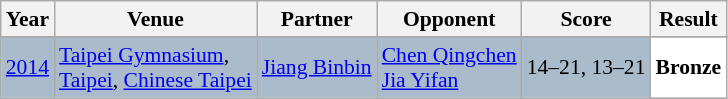<table class="sortable wikitable" style="font-size: 90%;">
<tr>
<th>Year</th>
<th>Venue</th>
<th>Partner</th>
<th>Opponent</th>
<th>Score</th>
<th>Result</th>
</tr>
<tr>
</tr>
<tr style="background:#AABBCC">
<td align="center"><a href='#'>2014</a></td>
<td align="left"><a href='#'>Taipei Gymnasium</a>,<br><a href='#'>Taipei</a>, <a href='#'>Chinese Taipei</a></td>
<td align="left"> <a href='#'>Jiang Binbin</a></td>
<td align="left"> <a href='#'>Chen Qingchen</a><br> <a href='#'>Jia Yifan</a></td>
<td align="center">14–21, 13–21</td>
<td style="text-align:left; background:white"> <strong>Bronze</strong></td>
</tr>
</table>
